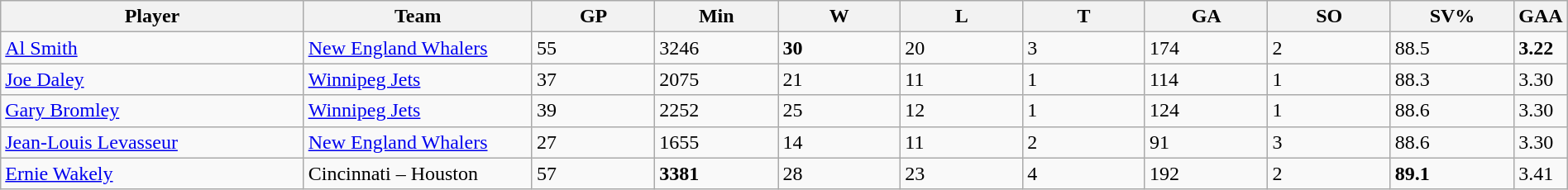<table class="wikitable sortable" width="100%">
<tr>
<th bgcolor="#e0e0e0" width="20%" align="left">Player</th>
<th bgcolor="#e0e0e0" width="15%">Team</th>
<th bgcolor="#e0e0e0" width="8.1%">GP</th>
<th bgcolor="#e0e0e0" width="8.1%">Min</th>
<th bgcolor="#e0e0e0" width="8.1%">W</th>
<th bgcolor="#e0e0e0" width="8.1%">L</th>
<th bgcolor="#e0e0e0" width="8.1%">T</th>
<th bgcolor="#e0e0e0" width="8.1%">GA</th>
<th bgcolor="#e0e0e0" width="8.1%">SO</th>
<th bgcolor="#e0e0e0" width="8.1%">SV%</th>
<th bgcolor="#e0e0e0" width="8.1%">GAA</th>
</tr>
<tr align="left">
<td align="left"><a href='#'>Al Smith</a></td>
<td><a href='#'>New England Whalers</a></td>
<td>55</td>
<td>3246</td>
<td><strong>30</strong></td>
<td>20</td>
<td>3</td>
<td>174</td>
<td>2</td>
<td>88.5</td>
<td><strong>3.22</strong></td>
</tr>
<tr align="left">
<td align="left"><a href='#'>Joe Daley</a></td>
<td><a href='#'>Winnipeg Jets</a></td>
<td>37</td>
<td>2075</td>
<td>21</td>
<td>11</td>
<td>1</td>
<td>114</td>
<td>1</td>
<td>88.3</td>
<td>3.30</td>
</tr>
<tr align="left">
<td align="left"><a href='#'>Gary Bromley</a></td>
<td><a href='#'>Winnipeg Jets</a></td>
<td>39</td>
<td>2252</td>
<td>25</td>
<td>12</td>
<td>1</td>
<td>124</td>
<td>1</td>
<td>88.6</td>
<td>3.30</td>
</tr>
<tr align="left">
<td align="left"><a href='#'>Jean-Louis Levasseur</a></td>
<td><a href='#'>New England Whalers</a></td>
<td>27</td>
<td>1655</td>
<td>14</td>
<td>11</td>
<td>2</td>
<td>91</td>
<td>3</td>
<td>88.6</td>
<td>3.30</td>
</tr>
<tr align="left">
<td align="left"><a href='#'>Ernie Wakely</a></td>
<td>Cincinnati – Houston</td>
<td>57</td>
<td><strong>3381</strong></td>
<td>28</td>
<td>23</td>
<td>4</td>
<td>192</td>
<td>2</td>
<td><strong>89.1</strong></td>
<td>3.41</td>
</tr>
</table>
